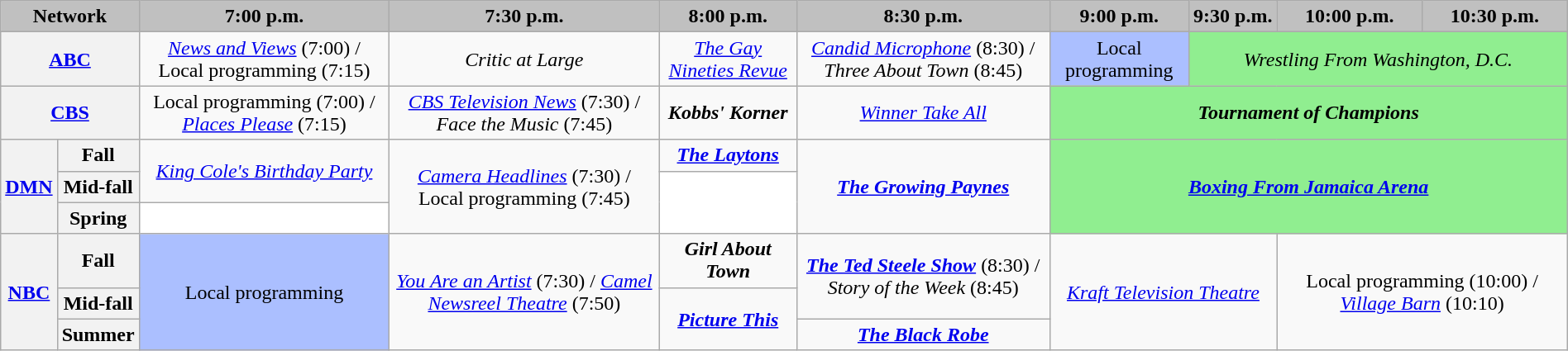<table class="wikitable" style="width:100%;margin-right:0;text-align:center">
<tr>
<th colspan="2" style="background-color:#C0C0C0">Network</th>
<th style="background-color:#C0C0C0;text-align:center">7:00 p.m.</th>
<th style="background-color:#C0C0C0;text-align:center">7:30 p.m.</th>
<th style="background-color:#C0C0C0;text-align:center">8:00 p.m.</th>
<th style="background-color:#C0C0C0;text-align:center">8:30 p.m.</th>
<th style="background-color:#C0C0C0;text-align:center">9:00 p.m.</th>
<th style="background-color:#C0C0C0;text-align:center">9:30 p.m.</th>
<th style="background-color:#C0C0C0;text-align:center">10:00 p.m.</th>
<th style="background-color:#C0C0C0;text-align:center">10:30 p.m.</th>
</tr>
<tr>
<th colspan="2"><a href='#'>ABC</a></th>
<td><em><a href='#'>News and Views</a></em> (7:00) / Local programming (7:15)</td>
<td><em>Critic at Large</em></td>
<td><em><a href='#'>The Gay Nineties Revue</a></em></td>
<td><em><a href='#'>Candid Microphone</a></em> (8:30) / <em>Three About Town</em> (8:45)</td>
<td bgcolor="#abbfff">Local programming</td>
<td colspan="3" bgcolor="lightgreen"><em>Wrestling From Washington, D.C.</em></td>
</tr>
<tr>
<th colspan="2"><a href='#'>CBS</a></th>
<td>Local programming (7:00) / <em><a href='#'>Places Please</a></em> (7:15)</td>
<td><em><a href='#'>CBS Television News</a></em> (7:30) / <em>Face the Music</em> (7:45)</td>
<td><strong><em>Kobbs' Korner</em></strong></td>
<td><em><a href='#'>Winner Take All</a></em></td>
<td colspan="4" bgcolor="lightgreen"><strong><em>Tournament of Champions</em></strong></td>
</tr>
<tr>
<th rowspan="3"><a href='#'>DMN</a></th>
<th>Fall</th>
<td rowspan="2"><em><a href='#'>King Cole's Birthday Party</a></em></td>
<td rowspan="3"><em><a href='#'>Camera Headlines</a></em> (7:30) / Local programming (7:45)</td>
<td><strong><em><a href='#'>The Laytons</a></em></strong> </td>
<td rowspan="3"><strong><em><a href='#'>The Growing Paynes</a></em></strong></td>
<td colspan="4" rowspan="3" bgcolor="lightgreen"><strong><em><a href='#'>Boxing From Jamaica Arena</a></em></strong></td>
</tr>
<tr>
<th>Mid-fall</th>
<td rowspan="2" bgcolor="white"></td>
</tr>
<tr>
<th>Spring</th>
<td bgcolor="white"></td>
</tr>
<tr>
<th rowspan="3"><a href='#'>NBC</a></th>
<th>Fall</th>
<td rowspan="3" bgcolor="#abbfff">Local programming</td>
<td rowspan="3"><em><a href='#'>You Are an Artist</a></em> (7:30) / <em><a href='#'>Camel Newsreel Theatre</a></em> (7:50)</td>
<td><strong><em>Girl About Town</em></strong></td>
<td rowspan="2"><strong><em><a href='#'>The Ted Steele Show</a></em></strong> (8:30) / <em>Story of the Week</em> (8:45)</td>
<td colspan="2" rowspan="3"><em><a href='#'>Kraft Television Theatre</a></em></td>
<td colspan="2" rowspan="3">Local programming (10:00) / <em><a href='#'>Village Barn</a></em> (10:10)</td>
</tr>
<tr>
<th>Mid-fall</th>
<td rowspan="2"><strong><em><a href='#'>Picture This</a></em></strong></td>
</tr>
<tr>
<th>Summer</th>
<td><strong><em><a href='#'>The Black Robe</a></em></strong></td>
</tr>
</table>
